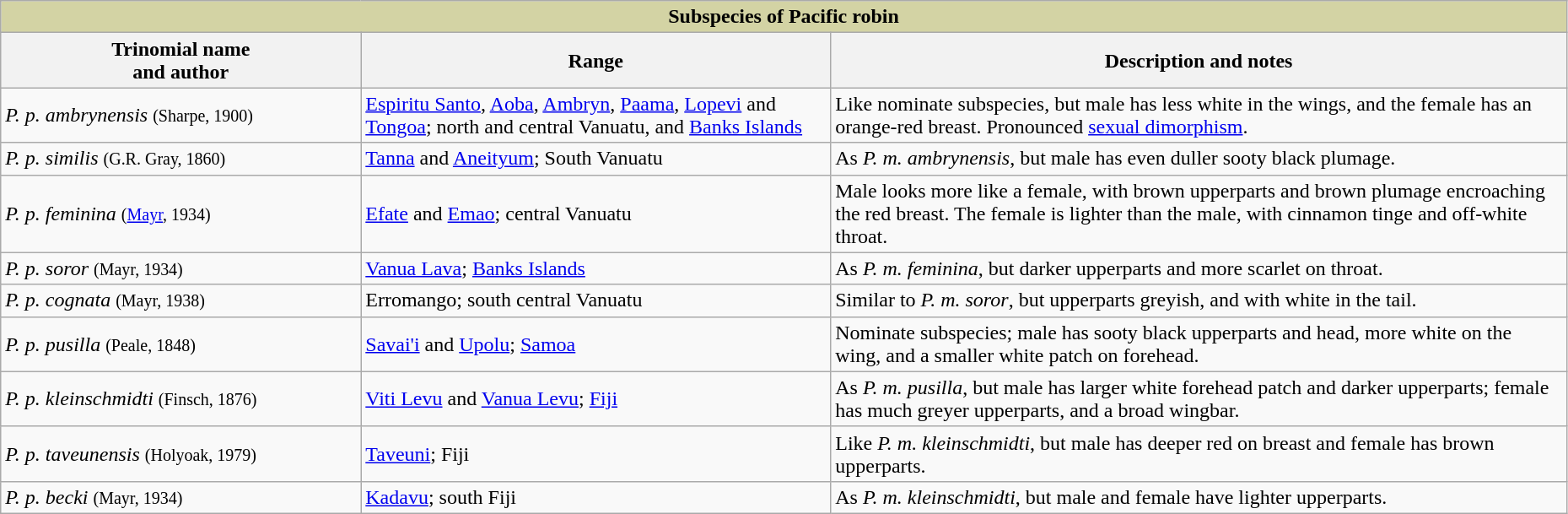<table style="width:98%;" class="wikitable">
<tr>
<th style="text-align:center; background:#d3d3a4;" colspan="4"><strong>Subspecies of Pacific robin</strong></th>
</tr>
<tr>
<th style="width:23%; text-align:center;">Trinomial name<br> and author</th>
<th style="width:30%; text-align:center;">Range</th>
<th style="text-align:center;">Description and notes</th>
</tr>
<tr>
<td><em>P. p. ambrynensis</em> <small>(Sharpe, 1900)</small></td>
<td><a href='#'>Espiritu Santo</a>, <a href='#'>Aoba</a>, <a href='#'>Ambryn</a>, <a href='#'>Paama</a>, <a href='#'>Lopevi</a> and <a href='#'>Tongoa</a>; north and central Vanuatu, and <a href='#'>Banks Islands</a></td>
<td>Like nominate subspecies, but male has less white in the wings, and the female has an orange-red breast. Pronounced <a href='#'>sexual dimorphism</a>.</td>
</tr>
<tr>
<td><em>P. p. similis</em> <small>(G.R. Gray, 1860)</small></td>
<td><a href='#'>Tanna</a> and <a href='#'>Aneityum</a>; South Vanuatu</td>
<td>As <em>P. m. ambrynensis</em>, but male has even duller sooty black plumage.</td>
</tr>
<tr>
<td><em>P. p. feminina</em> <small>(<a href='#'>Mayr</a>, 1934)</small></td>
<td><a href='#'>Efate</a> and <a href='#'>Emao</a>; central Vanuatu</td>
<td>Male looks more like a female, with brown upperparts and brown plumage encroaching the red breast. The female is lighter than the male, with cinnamon tinge and off-white throat.</td>
</tr>
<tr>
<td><em>P. p. soror</em> <small>(Mayr, 1934)</small></td>
<td><a href='#'>Vanua Lava</a>; <a href='#'>Banks Islands</a></td>
<td>As <em>P. m. feminina</em>, but darker upperparts and more scarlet on throat.</td>
</tr>
<tr>
<td><em>P. p. cognata</em> <small>(Mayr, 1938)</small></td>
<td>Erromango; south central Vanuatu</td>
<td>Similar to <em>P. m. soror</em>, but upperparts greyish, and with white in the tail.</td>
</tr>
<tr>
<td><em>P. p. pusilla</em> <small>(Peale, 1848)</small></td>
<td><a href='#'>Savai'i</a> and <a href='#'>Upolu</a>; <a href='#'>Samoa</a></td>
<td>Nominate subspecies; male has sooty black upperparts and head, more white on the wing, and a smaller white patch on forehead.</td>
</tr>
<tr>
<td><em>P. p. kleinschmidti</em> <small>(Finsch, 1876)</small></td>
<td><a href='#'>Viti Levu</a> and <a href='#'>Vanua Levu</a>; <a href='#'>Fiji</a></td>
<td>As <em>P. m. pusilla</em>, but male has larger white forehead patch and darker upperparts; female has much greyer upperparts, and a broad wingbar.</td>
</tr>
<tr>
<td><em>P. p. taveunensis</em> <small>(Holyoak, 1979)</small></td>
<td><a href='#'>Taveuni</a>; Fiji</td>
<td>Like <em>P. m. kleinschmidti</em>, but male has deeper red on breast and female has brown upperparts.</td>
</tr>
<tr>
<td><em>P. p. becki</em> <small>(Mayr, 1934)</small></td>
<td><a href='#'>Kadavu</a>; south Fiji</td>
<td>As <em>P. m. kleinschmidti</em>, but male and female have lighter upperparts.</td>
</tr>
</table>
